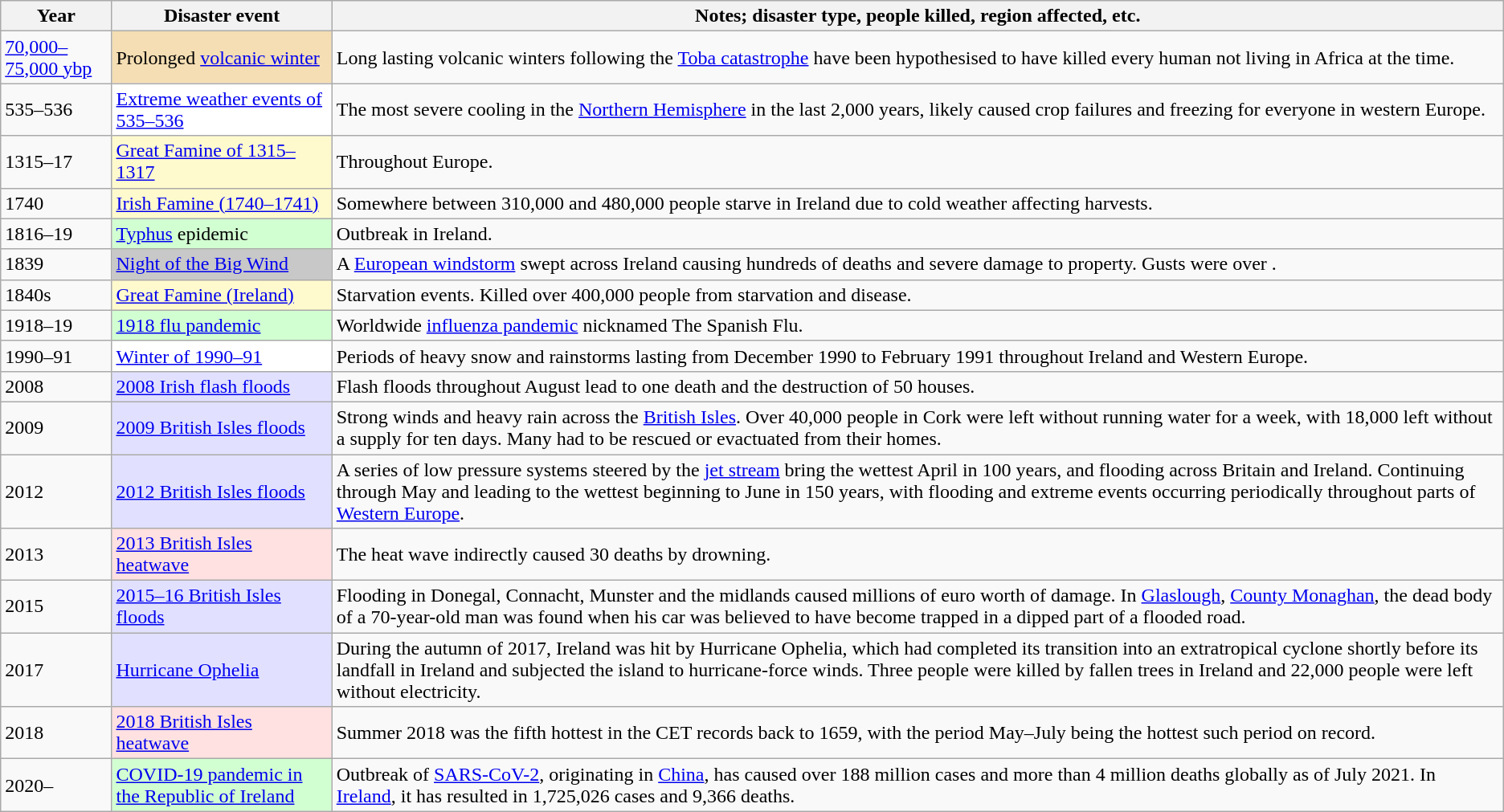<table class="wikitable">
<tr>
<th>Year</th>
<th>Disaster event</th>
<th>Notes; disaster type, people killed, region affected, etc.</th>
</tr>
<tr>
<td><a href='#'>70,000–75,000 ybp</a></td>
<td style="background: rgb(245,222,179)">Prolonged <a href='#'>volcanic winter</a></td>
<td>Long lasting volcanic winters following the <a href='#'>Toba catastrophe</a> have been hypothesised to have killed every human not living in Africa at the time.</td>
</tr>
<tr>
<td>535–536</td>
<td style="background: rgb(255,255,255)"><a href='#'>Extreme weather events of 535–536</a></td>
<td>The most severe cooling in the <a href='#'>Northern Hemisphere</a> in the last 2,000 years, likely caused crop failures and freezing for everyone in western Europe.</td>
</tr>
<tr>
<td>1315–17</td>
<td style="background: rgb(255,250,205)"><a href='#'>Great Famine of 1315–1317</a></td>
<td>Throughout Europe.</td>
</tr>
<tr>
<td>1740</td>
<td style="background: rgb(255,250,205)"><a href='#'>Irish Famine (1740–1741)</a></td>
<td>Somewhere between 310,000 and 480,000 people starve in Ireland due to cold weather affecting harvests.</td>
</tr>
<tr>
<td>1816–19</td>
<td style="background: rgb(210,255,210)"><a href='#'>Typhus</a> epidemic</td>
<td>Outbreak in Ireland.</td>
</tr>
<tr>
<td>1839</td>
<td style="background: rgb(200,200,200)"><a href='#'>Night of the Big Wind</a></td>
<td>A <a href='#'>European windstorm</a> swept across Ireland causing hundreds of deaths and severe damage to property. Gusts were over .</td>
</tr>
<tr>
<td>1840s</td>
<td style="background: rgb(255,250,205)"><a href='#'>Great Famine (Ireland)</a></td>
<td>Starvation events. Killed over 400,000 people from starvation and disease.</td>
</tr>
<tr>
<td>1918–19</td>
<td style="background: rgb(210,255,210)"><a href='#'>1918 flu pandemic</a></td>
<td>Worldwide <a href='#'>influenza pandemic</a> nicknamed The Spanish Flu.</td>
</tr>
<tr>
<td>1990–91</td>
<td style="background: rgb(255,255,255)"><a href='#'>Winter of 1990–91</a></td>
<td>Periods of heavy snow and rainstorms lasting from December 1990 to February 1991 throughout Ireland and Western Europe.</td>
</tr>
<tr>
<td>2008</td>
<td style="background: rgb(225,225,255)"><a href='#'>2008 Irish flash floods</a></td>
<td>Flash floods throughout August lead to one death and the destruction of 50 houses.</td>
</tr>
<tr>
<td>2009</td>
<td style="background: rgb(225,225,255)"><a href='#'>2009 British Isles floods</a></td>
<td>Strong winds and heavy rain across the <a href='#'>British Isles</a>. Over 40,000 people in Cork were left without running water for a week, with 18,000 left without a supply for ten days. Many had to be rescued or evactuated from their homes.</td>
</tr>
<tr>
<td>2012</td>
<td style="background: rgb(225,225,255)"><a href='#'>2012 British Isles floods</a></td>
<td>A series of low pressure systems steered by the <a href='#'>jet stream</a> bring the wettest April in 100 years, and flooding across Britain and Ireland. Continuing through May and leading to the wettest beginning to June in 150 years, with flooding and extreme events occurring periodically throughout parts of <a href='#'>Western Europe</a>.</td>
</tr>
<tr>
<td>2013</td>
<td style="background: rgb(255,225,225)"><a href='#'>2013 British Isles heatwave</a></td>
<td>The heat wave indirectly caused 30 deaths by drowning.</td>
</tr>
<tr>
<td>2015</td>
<td style="background: rgb(225,225,255)"><a href='#'>2015–16 British Isles floods</a></td>
<td>Flooding in Donegal, Connacht, Munster and the midlands caused millions of euro worth of damage. In <a href='#'>Glaslough</a>, <a href='#'>County Monaghan</a>, the dead body of a 70-year-old man was found when his car was believed to have become trapped in a dipped part of a flooded road.</td>
</tr>
<tr>
<td>2017</td>
<td style="background: rgb(225,225,255)"><a href='#'>Hurricane Ophelia</a></td>
<td>During the autumn of 2017, Ireland was hit by Hurricane Ophelia, which had completed its transition into an extratropical cyclone shortly before its landfall in Ireland and subjected the island to hurricane-force winds. Three people were killed by fallen trees in Ireland and 22,000 people were left without electricity.</td>
</tr>
<tr>
<td>2018</td>
<td style="background: rgb(255,225,225)"><a href='#'>2018 British Isles heatwave</a></td>
<td>Summer 2018 was the fifth hottest in the CET records back to 1659, with the period May–July being the hottest such period on record.</td>
</tr>
<tr>
<td>2020–</td>
<td style="background: rgb(210,255,210)"><a href='#'>COVID-19 pandemic in the Republic of Ireland</a></td>
<td>Outbreak of <a href='#'>SARS-CoV-2</a>, originating in <a href='#'>China</a>, has caused over 188 million cases and more than 4 million deaths globally as of July 2021. In <a href='#'>Ireland</a>, it has resulted in 1,725,026 cases and 9,366 deaths.</td>
</tr>
</table>
